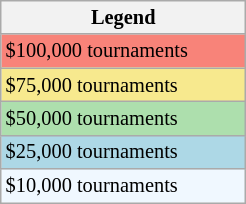<table class="wikitable" style="font-size:85%; width:13%;">
<tr>
<th>Legend</th>
</tr>
<tr style="background:#f88379;">
<td>$100,000 tournaments</td>
</tr>
<tr style="background:#f7e98e;">
<td>$75,000 tournaments</td>
</tr>
<tr style="background:#addfad;">
<td>$50,000 tournaments</td>
</tr>
<tr style="background:lightblue;">
<td>$25,000 tournaments</td>
</tr>
<tr style="background:#f0f8ff;">
<td>$10,000 tournaments</td>
</tr>
</table>
